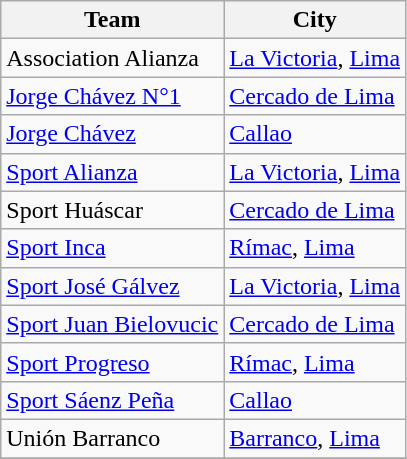<table class="wikitable sortable">
<tr>
<th>Team</th>
<th>City</th>
</tr>
<tr>
<td>Association Alianza</td>
<td><a href='#'>La Victoria</a>, <a href='#'>Lima</a></td>
</tr>
<tr>
<td><a href='#'>Jorge Chávez N°1</a></td>
<td><a href='#'>Cercado de Lima</a></td>
</tr>
<tr>
<td><a href='#'>Jorge Chávez</a></td>
<td><a href='#'>Callao</a></td>
</tr>
<tr>
<td><a href='#'>Sport Alianza</a></td>
<td><a href='#'>La Victoria</a>, <a href='#'>Lima</a></td>
</tr>
<tr>
<td>Sport Huáscar</td>
<td><a href='#'>Cercado de Lima</a></td>
</tr>
<tr>
<td><a href='#'>Sport Inca</a></td>
<td><a href='#'>Rímac</a>, <a href='#'>Lima</a></td>
</tr>
<tr>
<td><a href='#'>Sport José Gálvez</a></td>
<td><a href='#'>La Victoria</a>, <a href='#'>Lima</a></td>
</tr>
<tr>
<td><a href='#'>Sport Juan Bielovucic</a></td>
<td><a href='#'>Cercado de Lima</a></td>
</tr>
<tr>
<td><a href='#'>Sport Progreso</a></td>
<td><a href='#'>Rímac</a>, <a href='#'>Lima</a></td>
</tr>
<tr>
<td><a href='#'>Sport Sáenz Peña</a></td>
<td><a href='#'>Callao</a></td>
</tr>
<tr>
<td>Unión Barranco</td>
<td><a href='#'>Barranco</a>, <a href='#'>Lima</a></td>
</tr>
<tr>
</tr>
</table>
